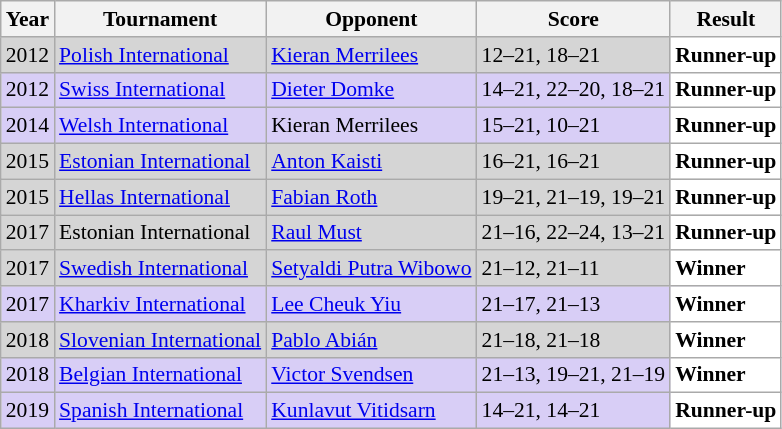<table class="sortable wikitable" style="font-size: 90%;">
<tr>
<th>Year</th>
<th>Tournament</th>
<th>Opponent</th>
<th>Score</th>
<th>Result</th>
</tr>
<tr style="background:#D5D5D5">
<td align="center">2012</td>
<td align="left"><a href='#'>Polish International</a></td>
<td align="left"> <a href='#'>Kieran Merrilees</a></td>
<td align="left">12–21, 18–21</td>
<td style="text-align:left; background:white"> <strong>Runner-up</strong></td>
</tr>
<tr style="background:#D8CEF6">
<td align="center">2012</td>
<td align="left"><a href='#'>Swiss International</a></td>
<td align="left"> <a href='#'>Dieter Domke</a></td>
<td align="left">14–21, 22–20, 18–21</td>
<td style="text-align:left; background:white"> <strong>Runner-up</strong></td>
</tr>
<tr style="background:#D8CEF6">
<td align="center">2014</td>
<td align="left"><a href='#'>Welsh International</a></td>
<td align="left"> Kieran Merrilees</td>
<td align="left">15–21, 10–21</td>
<td style="text-align:left; background:white"> <strong>Runner-up</strong></td>
</tr>
<tr style="background:#D5D5D5">
<td align="center">2015</td>
<td align="left"><a href='#'>Estonian International</a></td>
<td align="left"> <a href='#'>Anton Kaisti</a></td>
<td align="left">16–21, 16–21</td>
<td style="text-align:left; background:white"> <strong>Runner-up</strong></td>
</tr>
<tr style="background:#D5D5D5">
<td align="center">2015</td>
<td align="left"><a href='#'>Hellas International</a></td>
<td align="left"> <a href='#'>Fabian Roth</a></td>
<td align="left">19–21, 21–19, 19–21</td>
<td style="text-align:left; background:white"> <strong>Runner-up</strong></td>
</tr>
<tr style="background:#D5D5D5">
<td align="center">2017</td>
<td align="left">Estonian International</td>
<td align="left"> <a href='#'>Raul Must</a></td>
<td align="left">21–16, 22–24, 13–21</td>
<td style="text-align:left; background:white"> <strong>Runner-up</strong></td>
</tr>
<tr style="background:#D5D5D5">
<td align="center">2017</td>
<td align="left"><a href='#'>Swedish International</a></td>
<td align="left"> <a href='#'>Setyaldi Putra Wibowo</a></td>
<td align="left">21–12, 21–11</td>
<td style="text-align:left; background:white"> <strong>Winner</strong></td>
</tr>
<tr style="background:#D8CEF6">
<td align="center">2017</td>
<td align="left"><a href='#'>Kharkiv International</a></td>
<td align="left"> <a href='#'>Lee Cheuk Yiu</a></td>
<td align="left">21–17, 21–13</td>
<td style="text-align:left; background:white"> <strong>Winner</strong></td>
</tr>
<tr style="background:#D5D5D5">
<td align="center">2018</td>
<td align="left"><a href='#'>Slovenian International</a></td>
<td align="left"> <a href='#'>Pablo Abián</a></td>
<td align="left">21–18, 21–18</td>
<td style="text-align:left; background:white"> <strong>Winner</strong></td>
</tr>
<tr style="background:#D8CEF6">
<td align="center">2018</td>
<td align="left"><a href='#'>Belgian International</a></td>
<td align="left"> <a href='#'>Victor Svendsen</a></td>
<td align="left">21–13, 19–21, 21–19</td>
<td style="text-align:left; background:white"> <strong>Winner</strong></td>
</tr>
<tr style="background:#D8CEF6">
<td align="center">2019</td>
<td align="left"><a href='#'>Spanish International</a></td>
<td align="left"> <a href='#'>Kunlavut Vitidsarn</a></td>
<td align="left">14–21, 14–21</td>
<td style="text-align:left; background:white"> <strong>Runner-up</strong></td>
</tr>
</table>
